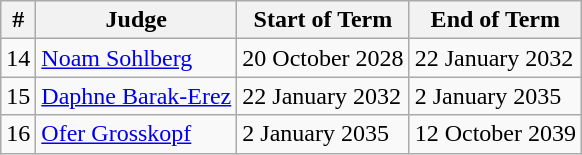<table class="wikitable">
<tr>
<th>#</th>
<th>Judge</th>
<th>Start of Term</th>
<th>End of Term</th>
</tr>
<tr>
<td>14</td>
<td><a href='#'>Noam Sohlberg</a></td>
<td>20 October 2028</td>
<td>22 January 2032</td>
</tr>
<tr>
<td>15</td>
<td><a href='#'>Daphne Barak-Erez</a></td>
<td>22 January 2032</td>
<td>2 January 2035</td>
</tr>
<tr>
<td>16</td>
<td><a href='#'>Ofer Grosskopf</a></td>
<td>2 January 2035</td>
<td>12 October 2039</td>
</tr>
</table>
